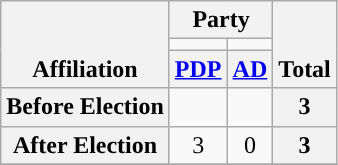<table class=wikitable style="text-align:center">
<tr style="vertical-align:bottom;">
<th rowspan=3>Affiliation</th>
<th colspan=2>Party</th>
<th rowspan=3>Total</th>
</tr>
<tr>
<td style="background-color:"></td>
<td style="background-color:"></td>
</tr>
<tr>
<th><a href='#'>PDP</a></th>
<th><a href='#'>AD</a></th>
</tr>
<tr>
<th>Before Election</th>
<td></td>
<td></td>
<th>3</th>
</tr>
<tr>
<th>After Election</th>
<td>3</td>
<td>0</td>
<th>3</th>
</tr>
<tr>
</tr>
</table>
